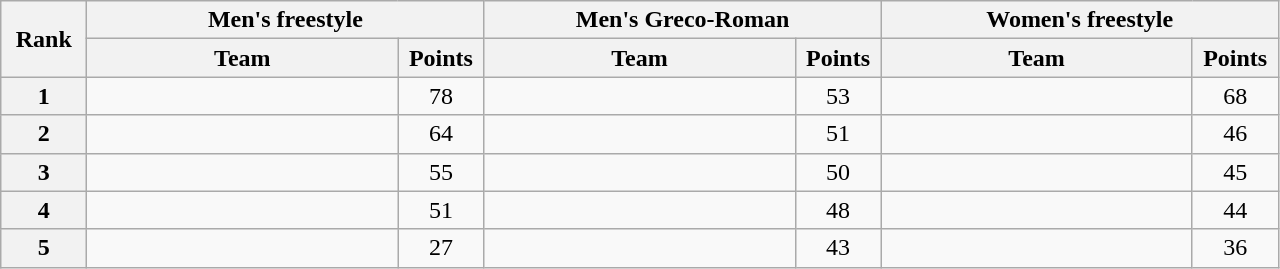<table class="wikitable" style="text-align:center;">
<tr>
<th rowspan="2" width="50">Rank</th>
<th colspan="2">Men's freestyle</th>
<th colspan="2">Men's Greco-Roman</th>
<th colspan="2">Women's freestyle</th>
</tr>
<tr>
<th width="200">Team</th>
<th width="50">Points</th>
<th width="200">Team</th>
<th width="50">Points</th>
<th width="200">Team</th>
<th width="50">Points</th>
</tr>
<tr>
<th>1</th>
<td align="left"></td>
<td>78</td>
<td align="left"></td>
<td>53</td>
<td align="left"></td>
<td>68</td>
</tr>
<tr>
<th>2</th>
<td align="left"></td>
<td>64</td>
<td align="left"></td>
<td>51</td>
<td align="left"></td>
<td>46</td>
</tr>
<tr>
<th>3</th>
<td align="left"></td>
<td>55</td>
<td align="left"></td>
<td>50</td>
<td align="left"></td>
<td>45</td>
</tr>
<tr>
<th>4</th>
<td align="left"></td>
<td>51</td>
<td align="left"></td>
<td>48</td>
<td align="left"></td>
<td>44</td>
</tr>
<tr>
<th>5</th>
<td align="left"></td>
<td>27</td>
<td align="left"></td>
<td>43</td>
<td align="left"></td>
<td>36</td>
</tr>
</table>
